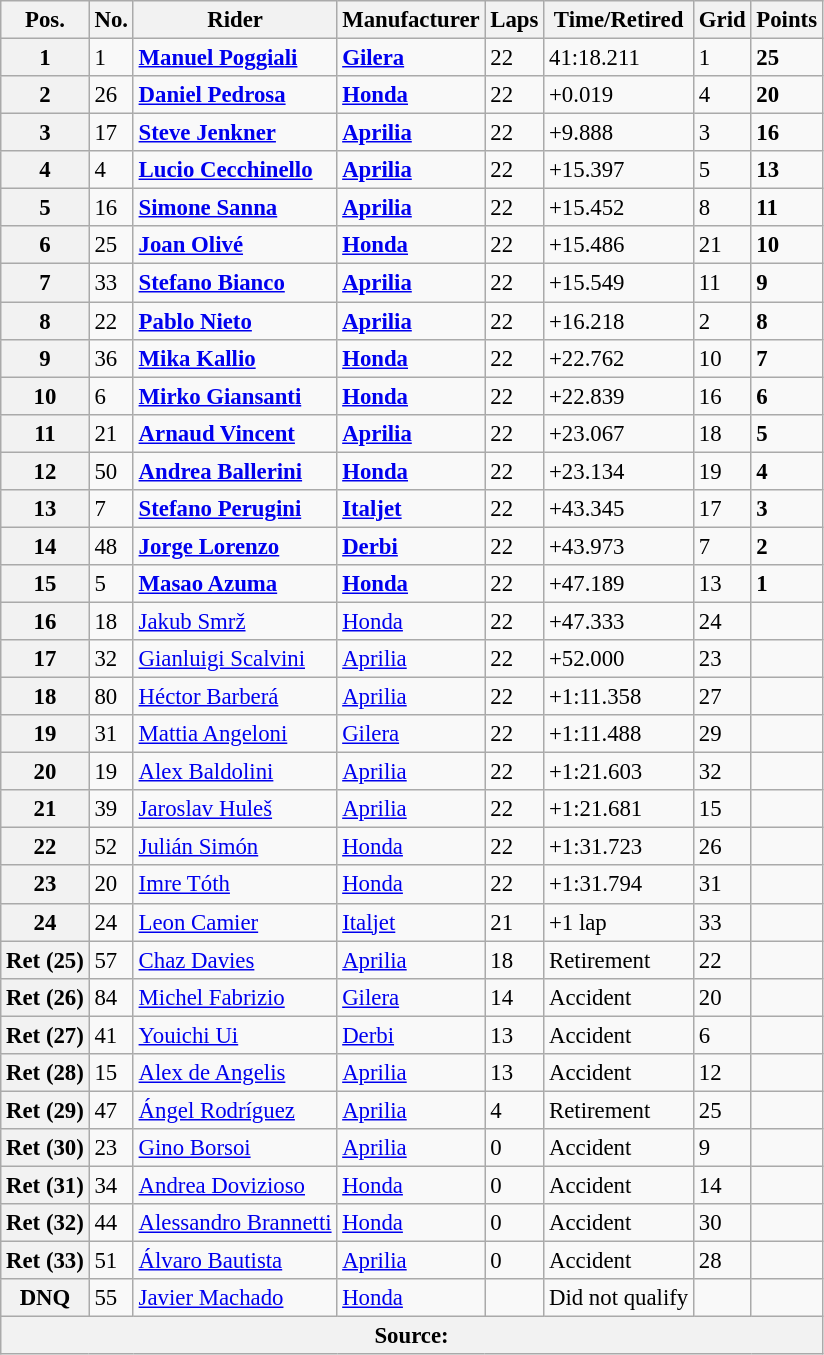<table class="wikitable" style="font-size: 95%;">
<tr>
<th>Pos.</th>
<th>No.</th>
<th>Rider</th>
<th>Manufacturer</th>
<th>Laps</th>
<th>Time/Retired</th>
<th>Grid</th>
<th>Points</th>
</tr>
<tr>
<th>1</th>
<td>1</td>
<td> <strong><a href='#'>Manuel Poggiali</a></strong></td>
<td><strong><a href='#'>Gilera</a></strong></td>
<td>22</td>
<td>41:18.211</td>
<td>1</td>
<td><strong>25</strong></td>
</tr>
<tr>
<th>2</th>
<td>26</td>
<td> <strong><a href='#'>Daniel Pedrosa</a></strong></td>
<td><strong><a href='#'>Honda</a></strong></td>
<td>22</td>
<td>+0.019</td>
<td>4</td>
<td><strong>20</strong></td>
</tr>
<tr>
<th>3</th>
<td>17</td>
<td> <strong><a href='#'>Steve Jenkner</a></strong></td>
<td><strong><a href='#'>Aprilia</a></strong></td>
<td>22</td>
<td>+9.888</td>
<td>3</td>
<td><strong>16</strong></td>
</tr>
<tr>
<th>4</th>
<td>4</td>
<td> <strong><a href='#'>Lucio Cecchinello</a></strong></td>
<td><strong><a href='#'>Aprilia</a></strong></td>
<td>22</td>
<td>+15.397</td>
<td>5</td>
<td><strong>13</strong></td>
</tr>
<tr>
<th>5</th>
<td>16</td>
<td> <strong><a href='#'>Simone Sanna</a></strong></td>
<td><strong><a href='#'>Aprilia</a></strong></td>
<td>22</td>
<td>+15.452</td>
<td>8</td>
<td><strong>11</strong></td>
</tr>
<tr>
<th>6</th>
<td>25</td>
<td> <strong><a href='#'>Joan Olivé</a></strong></td>
<td><strong><a href='#'>Honda</a></strong></td>
<td>22</td>
<td>+15.486</td>
<td>21</td>
<td><strong>10</strong></td>
</tr>
<tr>
<th>7</th>
<td>33</td>
<td> <strong><a href='#'>Stefano Bianco</a></strong></td>
<td><strong><a href='#'>Aprilia</a></strong></td>
<td>22</td>
<td>+15.549</td>
<td>11</td>
<td><strong>9</strong></td>
</tr>
<tr>
<th>8</th>
<td>22</td>
<td> <strong><a href='#'>Pablo Nieto</a></strong></td>
<td><strong><a href='#'>Aprilia</a></strong></td>
<td>22</td>
<td>+16.218</td>
<td>2</td>
<td><strong>8</strong></td>
</tr>
<tr>
<th>9</th>
<td>36</td>
<td> <strong><a href='#'>Mika Kallio</a></strong></td>
<td><strong><a href='#'>Honda</a></strong></td>
<td>22</td>
<td>+22.762</td>
<td>10</td>
<td><strong>7</strong></td>
</tr>
<tr>
<th>10</th>
<td>6</td>
<td> <strong><a href='#'>Mirko Giansanti</a></strong></td>
<td><strong><a href='#'>Honda</a></strong></td>
<td>22</td>
<td>+22.839</td>
<td>16</td>
<td><strong>6</strong></td>
</tr>
<tr>
<th>11</th>
<td>21</td>
<td> <strong><a href='#'>Arnaud Vincent</a></strong></td>
<td><strong><a href='#'>Aprilia</a></strong></td>
<td>22</td>
<td>+23.067</td>
<td>18</td>
<td><strong>5</strong></td>
</tr>
<tr>
<th>12</th>
<td>50</td>
<td> <strong><a href='#'>Andrea Ballerini</a></strong></td>
<td><strong><a href='#'>Honda</a></strong></td>
<td>22</td>
<td>+23.134</td>
<td>19</td>
<td><strong>4</strong></td>
</tr>
<tr>
<th>13</th>
<td>7</td>
<td> <strong><a href='#'>Stefano Perugini</a></strong></td>
<td><strong><a href='#'>Italjet</a></strong></td>
<td>22</td>
<td>+43.345</td>
<td>17</td>
<td><strong>3</strong></td>
</tr>
<tr>
<th>14</th>
<td>48</td>
<td> <strong><a href='#'>Jorge Lorenzo</a></strong></td>
<td><strong><a href='#'>Derbi</a></strong></td>
<td>22</td>
<td>+43.973</td>
<td>7</td>
<td><strong>2</strong></td>
</tr>
<tr>
<th>15</th>
<td>5</td>
<td> <strong><a href='#'>Masao Azuma</a></strong></td>
<td><strong><a href='#'>Honda</a></strong></td>
<td>22</td>
<td>+47.189</td>
<td>13</td>
<td><strong>1</strong></td>
</tr>
<tr>
<th>16</th>
<td>18</td>
<td> <a href='#'>Jakub Smrž</a></td>
<td><a href='#'>Honda</a></td>
<td>22</td>
<td>+47.333</td>
<td>24</td>
<td></td>
</tr>
<tr>
<th>17</th>
<td>32</td>
<td> <a href='#'>Gianluigi Scalvini</a></td>
<td><a href='#'>Aprilia</a></td>
<td>22</td>
<td>+52.000</td>
<td>23</td>
<td></td>
</tr>
<tr>
<th>18</th>
<td>80</td>
<td> <a href='#'>Héctor Barberá</a></td>
<td><a href='#'>Aprilia</a></td>
<td>22</td>
<td>+1:11.358</td>
<td>27</td>
<td></td>
</tr>
<tr>
<th>19</th>
<td>31</td>
<td> <a href='#'>Mattia Angeloni</a></td>
<td><a href='#'>Gilera</a></td>
<td>22</td>
<td>+1:11.488</td>
<td>29</td>
<td></td>
</tr>
<tr>
<th>20</th>
<td>19</td>
<td> <a href='#'>Alex Baldolini</a></td>
<td><a href='#'>Aprilia</a></td>
<td>22</td>
<td>+1:21.603</td>
<td>32</td>
<td></td>
</tr>
<tr>
<th>21</th>
<td>39</td>
<td> <a href='#'>Jaroslav Huleš</a></td>
<td><a href='#'>Aprilia</a></td>
<td>22</td>
<td>+1:21.681</td>
<td>15</td>
<td></td>
</tr>
<tr>
<th>22</th>
<td>52</td>
<td> <a href='#'>Julián Simón</a></td>
<td><a href='#'>Honda</a></td>
<td>22</td>
<td>+1:31.723</td>
<td>26</td>
<td></td>
</tr>
<tr>
<th>23</th>
<td>20</td>
<td> <a href='#'>Imre Tóth</a></td>
<td><a href='#'>Honda</a></td>
<td>22</td>
<td>+1:31.794</td>
<td>31</td>
<td></td>
</tr>
<tr>
<th>24</th>
<td>24</td>
<td> <a href='#'>Leon Camier</a></td>
<td><a href='#'>Italjet</a></td>
<td>21</td>
<td>+1 lap</td>
<td>33</td>
<td></td>
</tr>
<tr>
<th>Ret (25)</th>
<td>57</td>
<td> <a href='#'>Chaz Davies</a></td>
<td><a href='#'>Aprilia</a></td>
<td>18</td>
<td>Retirement</td>
<td>22</td>
<td></td>
</tr>
<tr>
<th>Ret (26)</th>
<td>84</td>
<td> <a href='#'>Michel Fabrizio</a></td>
<td><a href='#'>Gilera</a></td>
<td>14</td>
<td>Accident</td>
<td>20</td>
<td></td>
</tr>
<tr>
<th>Ret (27)</th>
<td>41</td>
<td> <a href='#'>Youichi Ui</a></td>
<td><a href='#'>Derbi</a></td>
<td>13</td>
<td>Accident</td>
<td>6</td>
<td></td>
</tr>
<tr>
<th>Ret (28)</th>
<td>15</td>
<td> <a href='#'>Alex de Angelis</a></td>
<td><a href='#'>Aprilia</a></td>
<td>13</td>
<td>Accident</td>
<td>12</td>
<td></td>
</tr>
<tr>
<th>Ret (29)</th>
<td>47</td>
<td> <a href='#'>Ángel Rodríguez</a></td>
<td><a href='#'>Aprilia</a></td>
<td>4</td>
<td>Retirement</td>
<td>25</td>
<td></td>
</tr>
<tr>
<th>Ret (30)</th>
<td>23</td>
<td> <a href='#'>Gino Borsoi</a></td>
<td><a href='#'>Aprilia</a></td>
<td>0</td>
<td>Accident</td>
<td>9</td>
<td></td>
</tr>
<tr>
<th>Ret (31)</th>
<td>34</td>
<td> <a href='#'>Andrea Dovizioso</a></td>
<td><a href='#'>Honda</a></td>
<td>0</td>
<td>Accident</td>
<td>14</td>
<td></td>
</tr>
<tr>
<th>Ret (32)</th>
<td>44</td>
<td> <a href='#'>Alessandro Brannetti</a></td>
<td><a href='#'>Honda</a></td>
<td>0</td>
<td>Accident</td>
<td>30</td>
<td></td>
</tr>
<tr>
<th>Ret (33)</th>
<td>51</td>
<td> <a href='#'>Álvaro Bautista</a></td>
<td><a href='#'>Aprilia</a></td>
<td>0</td>
<td>Accident</td>
<td>28</td>
<td></td>
</tr>
<tr>
<th>DNQ</th>
<td>55</td>
<td> <a href='#'>Javier Machado</a></td>
<td><a href='#'>Honda</a></td>
<td></td>
<td>Did not qualify</td>
<td></td>
<td></td>
</tr>
<tr>
<th colspan=8>Source: </th>
</tr>
</table>
